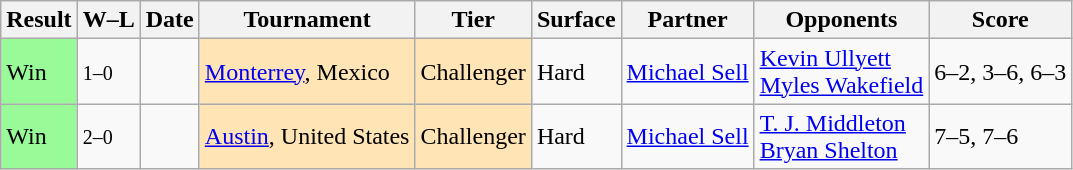<table class="sortable wikitable">
<tr>
<th>Result</th>
<th class="unsortable">W–L</th>
<th>Date</th>
<th>Tournament</th>
<th>Tier</th>
<th>Surface</th>
<th>Partner</th>
<th>Opponents</th>
<th class="unsortable">Score</th>
</tr>
<tr>
<td style="background:#98fb98;">Win</td>
<td><small>1–0</small></td>
<td></td>
<td style="background:moccasin;"><a href='#'>Monterrey</a>, Mexico</td>
<td style="background:moccasin;">Challenger</td>
<td>Hard</td>
<td> <a href='#'>Michael Sell</a></td>
<td> <a href='#'>Kevin Ullyett</a> <br>  <a href='#'>Myles Wakefield</a></td>
<td>6–2, 3–6, 6–3</td>
</tr>
<tr>
<td style="background:#98fb98;">Win</td>
<td><small>2–0</small></td>
<td></td>
<td style="background:moccasin;"><a href='#'>Austin</a>, United States</td>
<td style="background:moccasin;">Challenger</td>
<td>Hard</td>
<td> <a href='#'>Michael Sell</a></td>
<td> <a href='#'>T. J. Middleton</a> <br>  <a href='#'>Bryan Shelton</a></td>
<td>7–5, 7–6</td>
</tr>
</table>
